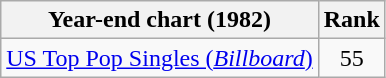<table class="wikitable sortable">
<tr>
<th>Year-end chart (1982)</th>
<th>Rank</th>
</tr>
<tr>
<td><a href='#'>US Top Pop Singles (<em>Billboard</em>)</a></td>
<td align="center">55</td>
</tr>
</table>
